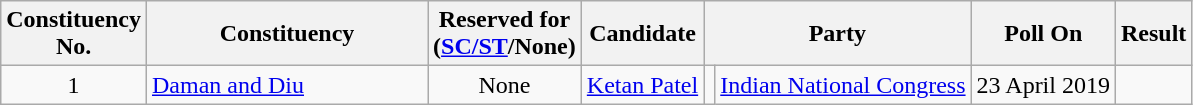<table class="wikitable sortable">
<tr>
<th>Constituency <br> No.</th>
<th style="width:180px;">Constituency</th>
<th>Reserved for<br>(<a href='#'>SC/ST</a>/None)</th>
<th>Candidate</th>
<th colspan="2">Party</th>
<th>Poll On</th>
<th>Result</th>
</tr>
<tr>
<td style="text-align:center;">1</td>
<td><a href='#'>Daman and Diu</a></td>
<td style="text-align:center;">None</td>
<td><a href='#'>Ketan Patel</a></td>
<td bgcolor=></td>
<td><a href='#'>Indian National Congress</a></td>
<td style="text-align:center;">23 April 2019</td>
<td></td>
</tr>
</table>
